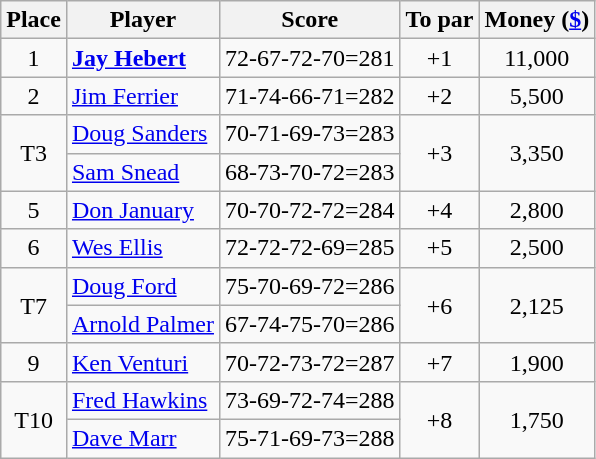<table class=wikitable>
<tr>
<th>Place</th>
<th>Player</th>
<th>Score</th>
<th>To par</th>
<th>Money (<a href='#'>$</a>)</th>
</tr>
<tr>
<td align=center>1</td>
<td> <strong><a href='#'>Jay Hebert</a></strong></td>
<td>72-67-72-70=281</td>
<td align=center>+1</td>
<td align=center>11,000</td>
</tr>
<tr>
<td align=center>2</td>
<td> <a href='#'>Jim Ferrier</a><br></td>
<td>71-74-66-71=282</td>
<td align=center>+2</td>
<td align=center>5,500</td>
</tr>
<tr>
<td rowspan=2 align=center>T3</td>
<td> <a href='#'>Doug Sanders</a></td>
<td>70-71-69-73=283</td>
<td rowspan=2 align=center>+3</td>
<td rowspan=2 align=center>3,350</td>
</tr>
<tr>
<td> <a href='#'>Sam Snead</a></td>
<td>68-73-70-72=283</td>
</tr>
<tr>
<td align=center>5</td>
<td> <a href='#'>Don January</a></td>
<td>70-70-72-72=284</td>
<td align=center>+4</td>
<td align=center>2,800</td>
</tr>
<tr>
<td align=center>6</td>
<td> <a href='#'>Wes Ellis</a></td>
<td>72-72-72-69=285</td>
<td align=center>+5</td>
<td align=center>2,500</td>
</tr>
<tr>
<td rowspan=2 align=center>T7</td>
<td> <a href='#'>Doug Ford</a></td>
<td>75-70-69-72=286</td>
<td rowspan=2 align=center>+6</td>
<td rowspan=2 align=center>2,125</td>
</tr>
<tr>
<td> <a href='#'>Arnold Palmer</a></td>
<td>67-74-75-70=286</td>
</tr>
<tr>
<td align=center>9</td>
<td> <a href='#'>Ken Venturi</a></td>
<td>70-72-73-72=287</td>
<td align=center>+7</td>
<td align=center>1,900</td>
</tr>
<tr>
<td rowspan=2 align=center>T10</td>
<td> <a href='#'>Fred Hawkins</a></td>
<td>73-69-72-74=288</td>
<td rowspan=2 align=center>+8</td>
<td rowspan=2 align=center>1,750</td>
</tr>
<tr>
<td> <a href='#'>Dave Marr</a></td>
<td>75-71-69-73=288</td>
</tr>
</table>
